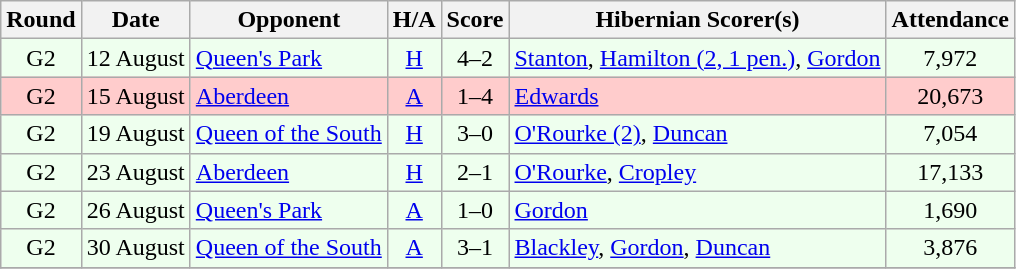<table class="wikitable" style="text-align:center">
<tr>
<th>Round</th>
<th>Date</th>
<th>Opponent</th>
<th>H/A</th>
<th>Score</th>
<th>Hibernian Scorer(s)</th>
<th>Attendance</th>
</tr>
<tr bgcolor=#EEFFEE>
<td>G2</td>
<td align=left>12 August</td>
<td align=left><a href='#'>Queen's Park</a></td>
<td><a href='#'>H</a></td>
<td>4–2</td>
<td align=left><a href='#'>Stanton</a>, <a href='#'>Hamilton (2, 1 pen.)</a>, <a href='#'>Gordon</a></td>
<td>7,972</td>
</tr>
<tr bgcolor=#FFCCCC>
<td>G2</td>
<td align=left>15 August</td>
<td align=left><a href='#'>Aberdeen</a></td>
<td><a href='#'>A</a></td>
<td>1–4</td>
<td align=left><a href='#'>Edwards</a></td>
<td>20,673</td>
</tr>
<tr bgcolor=#EEFFEE>
<td>G2</td>
<td align=left>19 August</td>
<td align=left><a href='#'>Queen of the South</a></td>
<td><a href='#'>H</a></td>
<td>3–0</td>
<td align=left><a href='#'>O'Rourke (2)</a>, <a href='#'>Duncan</a></td>
<td>7,054</td>
</tr>
<tr bgcolor=#EEFFEE>
<td>G2</td>
<td align=left>23 August</td>
<td align=left><a href='#'>Aberdeen</a></td>
<td><a href='#'>H</a></td>
<td>2–1</td>
<td align=left><a href='#'>O'Rourke</a>, <a href='#'>Cropley</a></td>
<td>17,133</td>
</tr>
<tr bgcolor=#EEFFEE>
<td>G2</td>
<td align=left>26 August</td>
<td align=left><a href='#'>Queen's Park</a></td>
<td><a href='#'>A</a></td>
<td>1–0</td>
<td align=left><a href='#'>Gordon</a></td>
<td>1,690</td>
</tr>
<tr bgcolor=#EEFFEE>
<td>G2</td>
<td align=left>30 August</td>
<td align=left><a href='#'>Queen of the South</a></td>
<td><a href='#'>A</a></td>
<td>3–1</td>
<td align=left><a href='#'>Blackley</a>, <a href='#'>Gordon</a>, <a href='#'>Duncan</a></td>
<td>3,876</td>
</tr>
<tr>
</tr>
</table>
